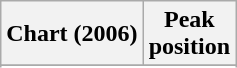<table class="wikitable plainrowheaders sortable" style="text-align:center;">
<tr>
<th>Chart (2006)</th>
<th>Peak<br>position</th>
</tr>
<tr>
</tr>
<tr>
</tr>
</table>
